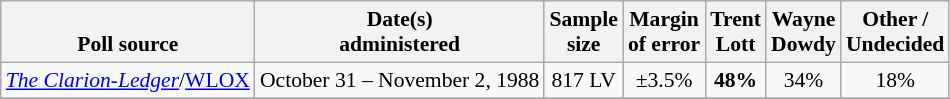<table class="wikitable sortable mw-datatable" style="font-size:90%;text-align:center;line-height:17px">
<tr valign=bottom>
<th>Poll source</th>
<th>Date(s)<br>administered</th>
<th>Sample<br>size</th>
<th>Margin<br>of error</th>
<th class="unsortable">Trent<br>Lott<br><small></small></th>
<th class="unsortable">Wayne<br>Dowdy<br><small></small></th>
<th class="unsortable">Other /<br>Undecided</th>
</tr>
<tr>
<td style="text-align:left;"><em><a href='#'>The Clarion-Ledger</a></em>/<a href='#'>WLOX</a></td>
<td data-sort-value="2022-09-07">October 31 – November 2, 1988</td>
<td>817 LV</td>
<td>±3.5%</td>
<td><strong>48%</strong></td>
<td>34%</td>
<td>18%</td>
</tr>
<tr>
</tr>
</table>
